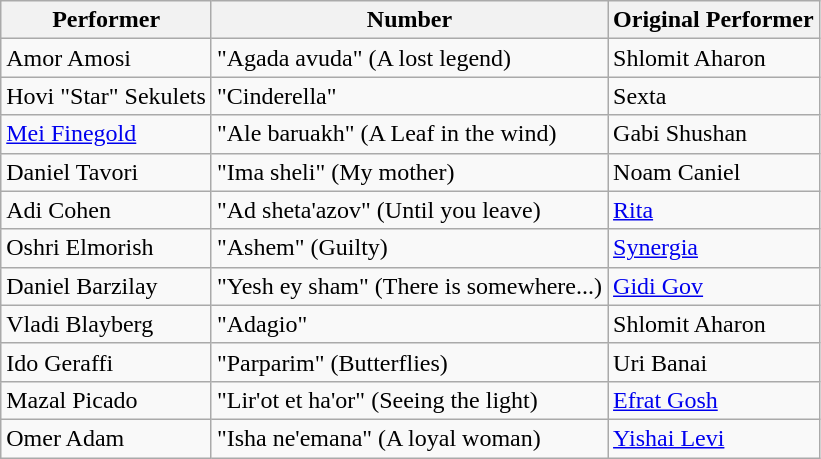<table class="wikitable">
<tr>
<th>Performer</th>
<th>Number</th>
<th>Original Performer</th>
</tr>
<tr>
<td>Amor Amosi</td>
<td>"Agada avuda" (A lost legend)</td>
<td>Shlomit Aharon</td>
</tr>
<tr>
<td>Hovi "Star" Sekulets</td>
<td>"Cinderella"</td>
<td>Sexta</td>
</tr>
<tr>
<td><a href='#'>Mei Finegold</a></td>
<td>"Ale baruakh" (A Leaf in the wind)</td>
<td>Gabi Shushan</td>
</tr>
<tr>
<td>Daniel Tavori</td>
<td>"Ima sheli" (My mother)</td>
<td>Noam Caniel</td>
</tr>
<tr>
<td>Adi Cohen</td>
<td>"Ad sheta'azov" (Until you leave)</td>
<td><a href='#'>Rita</a></td>
</tr>
<tr>
<td>Oshri Elmorish</td>
<td>"Ashem" (Guilty)</td>
<td><a href='#'>Synergia</a></td>
</tr>
<tr>
<td>Daniel Barzilay</td>
<td>"Yesh ey sham" (There is somewhere...)</td>
<td><a href='#'>Gidi Gov</a></td>
</tr>
<tr>
<td>Vladi Blayberg</td>
<td>"Adagio"</td>
<td>Shlomit Aharon</td>
</tr>
<tr>
<td>Ido Geraffi</td>
<td>"Parparim" (Butterflies)</td>
<td>Uri Banai</td>
</tr>
<tr>
<td>Mazal Picado</td>
<td>"Lir'ot et ha'or" (Seeing the light)</td>
<td><a href='#'>Efrat Gosh</a></td>
</tr>
<tr>
<td>Omer Adam</td>
<td>"Isha ne'emana" (A loyal woman)</td>
<td><a href='#'>Yishai Levi</a></td>
</tr>
</table>
